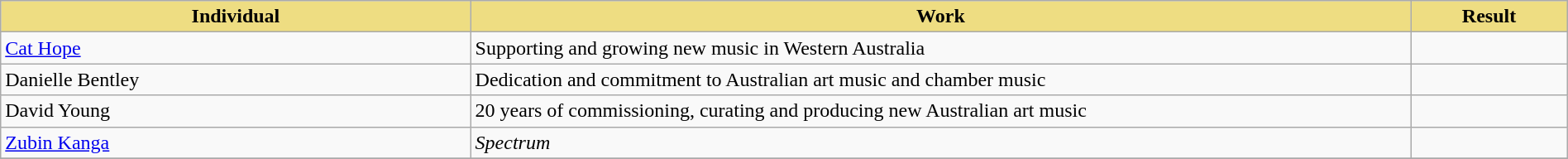<table class="wikitable" width=100%>
<tr>
<th style="width:30%;background:#EEDD82;">Individual</th>
<th style="width:60%;background:#EEDD82;">Work</th>
<th style="width:10%;background:#EEDD82;">Result<br></th>
</tr>
<tr>
<td><a href='#'>Cat Hope</a></td>
<td>Supporting and growing new music in Western Australia</td>
<td></td>
</tr>
<tr>
<td>Danielle Bentley</td>
<td>Dedication and commitment to Australian art music and chamber music</td>
<td></td>
</tr>
<tr>
<td>David Young</td>
<td>20 years of commissioning, curating and producing new Australian art music</td>
<td></td>
</tr>
<tr>
<td><a href='#'>Zubin Kanga</a></td>
<td><em>Spectrum</em></td>
<td></td>
</tr>
<tr>
</tr>
</table>
